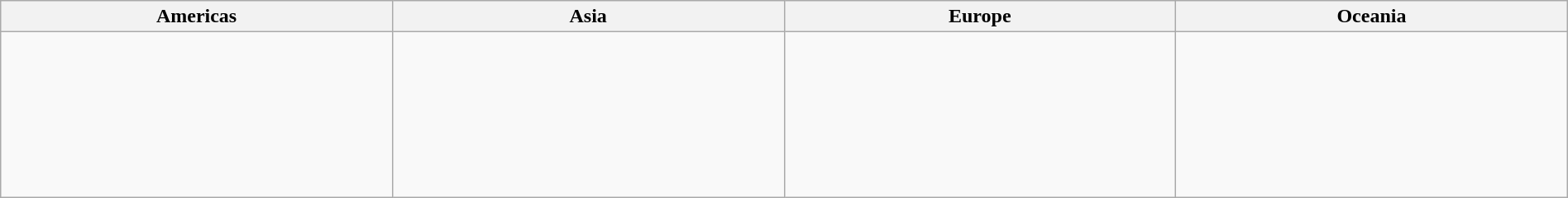<table class=wikitable width=100%>
<tr>
<th width=13%>Americas</th>
<th width=13%>Asia</th>
<th width=13%>Europe</th>
<th width=13%>Oceania</th>
</tr>
<tr valign=top>
<td><br></td>
<td><br><br></td>
<td><br><br><br><br>  <br>  <br><br></td>
<td></td>
</tr>
</table>
